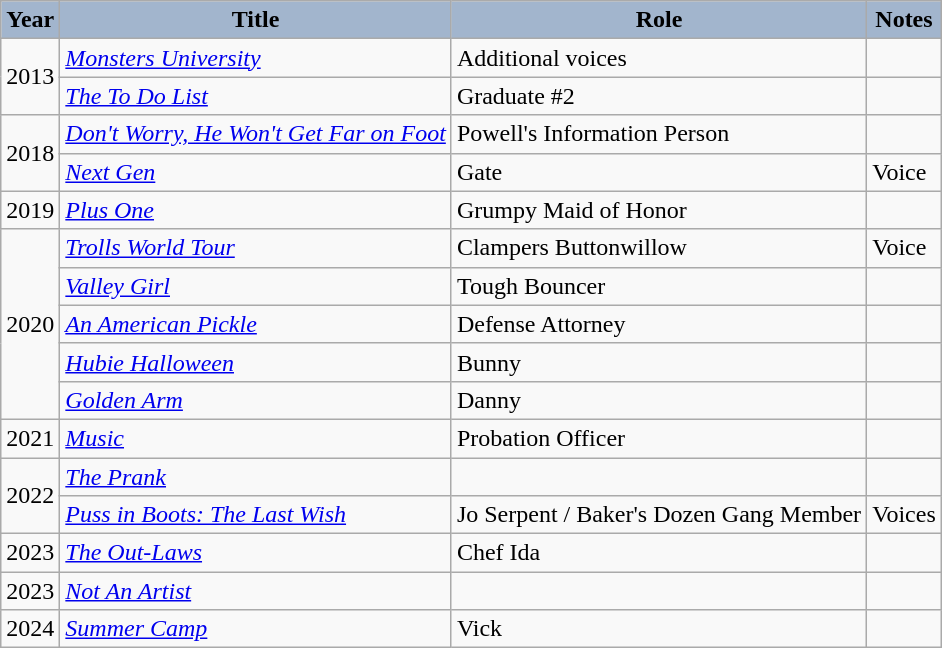<table class="wikitable">
<tr>
<th style="background-color: #A2B5CD;">Year</th>
<th style="background-color: #A2B5CD;">Title</th>
<th style="background-color: #A2B5CD;">Role</th>
<th style="background-color: #A2B5CD;">Notes</th>
</tr>
<tr>
<td rowspan = "2">2013</td>
<td><em><a href='#'>Monsters University</a></em></td>
<td>Additional voices</td>
<td></td>
</tr>
<tr>
<td><em><a href='#'>The To Do List</a></em></td>
<td>Graduate #2</td>
<td></td>
</tr>
<tr>
<td rowspan = "2">2018</td>
<td><em><a href='#'>Don't Worry, He Won't Get Far on Foot</a></em></td>
<td>Powell's Information Person</td>
<td></td>
</tr>
<tr>
<td><em><a href='#'>Next Gen</a></em></td>
<td>Gate</td>
<td>Voice</td>
</tr>
<tr>
<td>2019</td>
<td><em><a href='#'>Plus One</a></em></td>
<td>Grumpy Maid of Honor</td>
<td></td>
</tr>
<tr>
<td rowspan = "5">2020</td>
<td><em><a href='#'>Trolls World Tour</a></em></td>
<td>Clampers Buttonwillow</td>
<td>Voice</td>
</tr>
<tr>
<td><em><a href='#'>Valley Girl</a></em></td>
<td>Tough Bouncer</td>
<td></td>
</tr>
<tr>
<td><em><a href='#'>An American Pickle</a></em></td>
<td>Defense Attorney</td>
<td></td>
</tr>
<tr>
<td><em><a href='#'>Hubie Halloween</a></em></td>
<td>Bunny</td>
<td></td>
</tr>
<tr>
<td><em><a href='#'>Golden Arm</a></em></td>
<td>Danny</td>
<td></td>
</tr>
<tr>
<td>2021</td>
<td><em><a href='#'>Music</a></em></td>
<td>Probation Officer</td>
<td></td>
</tr>
<tr>
<td rowspan = "2">2022</td>
<td><em><a href='#'>The Prank</a></em></td>
<td></td>
<td></td>
</tr>
<tr>
<td><em><a href='#'>Puss in Boots: The Last Wish</a></em></td>
<td>Jo Serpent / Baker's Dozen Gang Member</td>
<td>Voices</td>
</tr>
<tr>
<td>2023</td>
<td><em><a href='#'>The Out-Laws</a></em></td>
<td>Chef Ida</td>
<td></td>
</tr>
<tr>
<td>2023</td>
<td><em><a href='#'>Not An Artist</a></em></td>
<td></td>
<td></td>
</tr>
<tr>
<td>2024</td>
<td><em><a href='#'>Summer Camp</a></em></td>
<td>Vick</td>
<td></td>
</tr>
</table>
